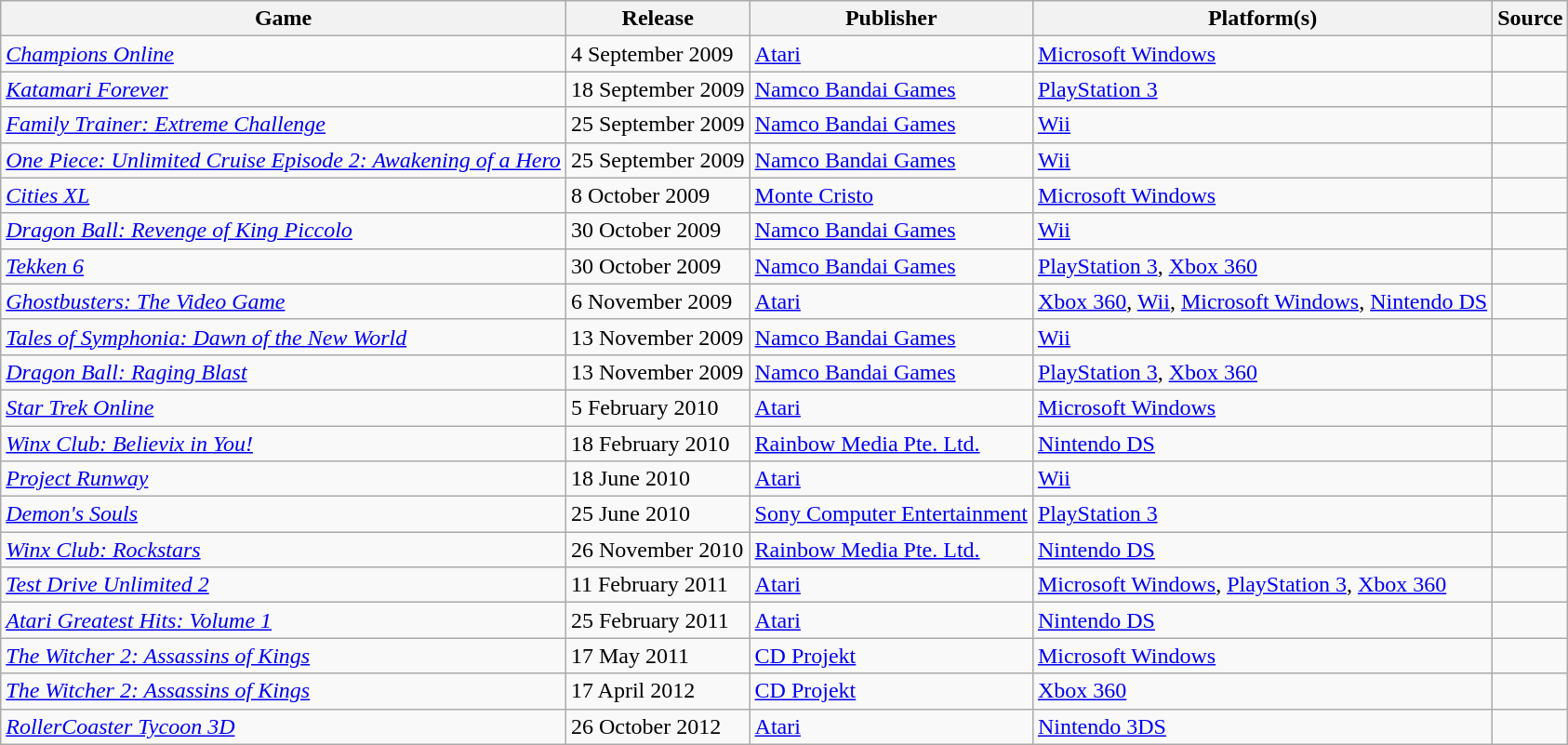<table class="wikitable sortable">
<tr>
<th>Game</th>
<th>Release</th>
<th>Publisher</th>
<th>Platform(s)</th>
<th>Source</th>
</tr>
<tr>
<td><em><a href='#'>Champions Online</a></em></td>
<td>4 September 2009</td>
<td><a href='#'>Atari</a></td>
<td><a href='#'>Microsoft Windows</a></td>
<td></td>
</tr>
<tr>
<td><em><a href='#'>Katamari Forever</a></em></td>
<td>18 September 2009</td>
<td><a href='#'>Namco Bandai Games</a></td>
<td><a href='#'>PlayStation 3</a></td>
<td></td>
</tr>
<tr>
<td><em><a href='#'>Family Trainer: Extreme Challenge</a></em></td>
<td>25 September 2009</td>
<td><a href='#'>Namco Bandai Games</a></td>
<td><a href='#'>Wii</a></td>
<td></td>
</tr>
<tr>
<td><em><a href='#'>One Piece: Unlimited Cruise Episode 2: Awakening of a Hero</a></em></td>
<td>25 September 2009</td>
<td><a href='#'>Namco Bandai Games</a></td>
<td><a href='#'>Wii</a></td>
<td></td>
</tr>
<tr>
<td><em><a href='#'>Cities XL</a></em></td>
<td>8 October 2009</td>
<td><a href='#'>Monte Cristo</a></td>
<td><a href='#'>Microsoft Windows</a></td>
<td></td>
</tr>
<tr>
<td><em><a href='#'>Dragon Ball: Revenge of King Piccolo</a></em></td>
<td>30 October 2009</td>
<td><a href='#'>Namco Bandai Games</a></td>
<td><a href='#'>Wii</a></td>
<td></td>
</tr>
<tr>
<td><em><a href='#'>Tekken 6</a></em></td>
<td>30 October 2009</td>
<td><a href='#'>Namco Bandai Games</a></td>
<td><a href='#'>PlayStation 3</a>, <a href='#'>Xbox 360</a></td>
<td></td>
</tr>
<tr>
<td><em><a href='#'>Ghostbusters: The Video Game</a></em></td>
<td>6 November 2009</td>
<td><a href='#'>Atari</a></td>
<td><a href='#'>Xbox 360</a>, <a href='#'>Wii</a>, <a href='#'>Microsoft Windows</a>, <a href='#'>Nintendo DS</a></td>
<td></td>
</tr>
<tr>
<td><em><a href='#'>Tales of Symphonia: Dawn of the New World</a></em></td>
<td>13 November 2009</td>
<td><a href='#'>Namco Bandai Games</a></td>
<td><a href='#'>Wii</a></td>
<td></td>
</tr>
<tr>
<td><em><a href='#'>Dragon Ball: Raging Blast</a></em></td>
<td>13 November 2009</td>
<td><a href='#'>Namco Bandai Games</a></td>
<td><a href='#'>PlayStation 3</a>, <a href='#'>Xbox 360</a></td>
<td></td>
</tr>
<tr>
<td><em><a href='#'>Star Trek Online</a></em></td>
<td>5 February 2010</td>
<td><a href='#'>Atari</a></td>
<td><a href='#'>Microsoft Windows</a></td>
<td></td>
</tr>
<tr>
<td><em><a href='#'>Winx Club: Believix in You!</a></em></td>
<td>18 February 2010</td>
<td><a href='#'>Rainbow Media Pte. Ltd.</a></td>
<td><a href='#'>Nintendo DS</a></td>
<td></td>
</tr>
<tr>
<td><em><a href='#'>Project Runway</a></em></td>
<td>18 June 2010</td>
<td><a href='#'>Atari</a></td>
<td><a href='#'>Wii</a></td>
<td></td>
</tr>
<tr>
<td><em><a href='#'>Demon's Souls</a></em></td>
<td>25 June 2010</td>
<td><a href='#'>Sony Computer Entertainment</a></td>
<td><a href='#'>PlayStation 3</a></td>
<td></td>
</tr>
<tr>
<td><em><a href='#'>Winx Club: Rockstars</a></em></td>
<td>26 November 2010</td>
<td><a href='#'>Rainbow Media Pte. Ltd.</a></td>
<td><a href='#'>Nintendo DS</a></td>
<td></td>
</tr>
<tr>
<td><em><a href='#'>Test Drive Unlimited 2</a></em></td>
<td>11 February 2011</td>
<td><a href='#'>Atari</a></td>
<td><a href='#'>Microsoft Windows</a>, <a href='#'>PlayStation 3</a>, <a href='#'>Xbox 360</a></td>
<td></td>
</tr>
<tr>
<td><em><a href='#'>Atari Greatest Hits: Volume 1</a></em></td>
<td>25 February 2011</td>
<td><a href='#'>Atari</a></td>
<td><a href='#'>Nintendo DS</a></td>
<td></td>
</tr>
<tr>
<td><em><a href='#'>The Witcher 2: Assassins of Kings</a></em></td>
<td>17 May 2011</td>
<td><a href='#'>CD Projekt</a></td>
<td><a href='#'>Microsoft Windows</a></td>
<td></td>
</tr>
<tr>
<td><em><a href='#'>The Witcher 2: Assassins of Kings</a></em></td>
<td>17 April 2012</td>
<td><a href='#'>CD Projekt</a></td>
<td><a href='#'>Xbox 360</a></td>
<td></td>
</tr>
<tr>
<td><em><a href='#'>RollerCoaster Tycoon 3D</a></em></td>
<td>26 October 2012</td>
<td><a href='#'>Atari</a></td>
<td><a href='#'>Nintendo 3DS</a></td>
<td></td>
</tr>
</table>
